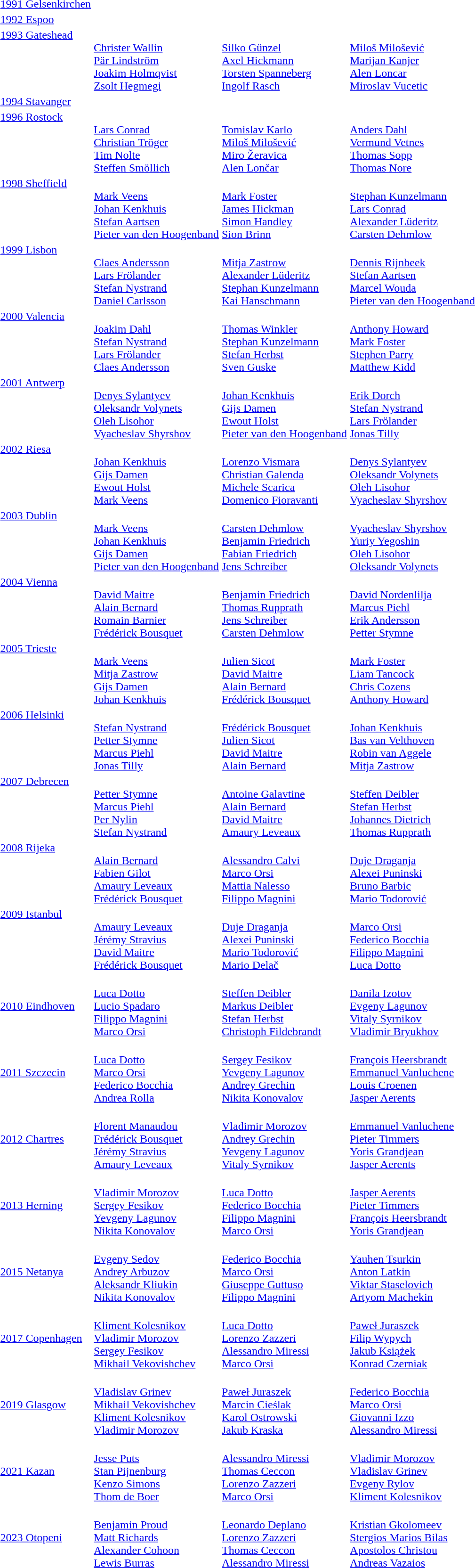<table>
<tr valign=top>
<td><a href='#'>1991 Gelsenkirchen</a></td>
<td></td>
<td></td>
<td></td>
</tr>
<tr valign=top>
<td><a href='#'>1992 Espoo</a></td>
<td></td>
<td></td>
<td></td>
</tr>
<tr valign=top>
<td><a href='#'>1993 Gateshead</a></td>
<td><br><a href='#'>Christer Wallin</a><br><a href='#'>Pär Lindström</a><br><a href='#'>Joakim Holmqvist</a><br><a href='#'>Zsolt Hegmegi</a></td>
<td><br><a href='#'>Silko Günzel</a><br><a href='#'>Axel Hickmann</a><br><a href='#'>Torsten Spanneberg</a><br><a href='#'>Ingolf Rasch</a></td>
<td><br><a href='#'>Miloš Milošević</a><br><a href='#'>Marijan Kanjer</a><br><a href='#'>Alen Loncar</a><br><a href='#'>Miroslav Vucetic</a></td>
</tr>
<tr valign=top>
<td><a href='#'>1994 Stavanger</a></td>
<td></td>
<td></td>
<td></td>
</tr>
<tr valign=top>
<td><a href='#'>1996 Rostock</a></td>
<td><br><a href='#'>Lars Conrad</a><br><a href='#'>Christian Tröger</a><br><a href='#'>Tim Nolte</a><br><a href='#'>Steffen Smöllich</a></td>
<td><br><a href='#'>Tomislav Karlo</a><br><a href='#'>Miloš Milošević</a><br><a href='#'>Miro Žeravica</a><br><a href='#'>Alen Lončar</a></td>
<td><br><a href='#'>Anders Dahl</a><br><a href='#'>Vermund Vetnes</a><br><a href='#'>Thomas Sopp</a><br><a href='#'>Thomas Nore</a></td>
</tr>
<tr valign=top>
<td><a href='#'>1998 Sheffield</a></td>
<td><br><a href='#'>Mark Veens</a><br><a href='#'>Johan Kenkhuis</a><br><a href='#'>Stefan Aartsen</a><br><a href='#'>Pieter van den Hoogenband</a></td>
<td><br><a href='#'>Mark Foster</a><br><a href='#'>James Hickman</a><br><a href='#'>Simon Handley</a><br><a href='#'>Sion Brinn</a></td>
<td><br><a href='#'>Stephan Kunzelmann</a><br><a href='#'>Lars Conrad</a><br><a href='#'>Alexander Lüderitz</a><br><a href='#'>Carsten Dehmlow</a></td>
</tr>
<tr valign=top>
<td><a href='#'>1999 Lisbon</a></td>
<td><br><a href='#'>Claes Andersson</a><br><a href='#'>Lars Frölander</a><br><a href='#'>Stefan Nystrand</a><br><a href='#'>Daniel Carlsson</a></td>
<td><br><a href='#'>Mitja Zastrow</a><br><a href='#'>Alexander Lüderitz</a><br><a href='#'>Stephan Kunzelmann</a><br><a href='#'>Kai Hanschmann</a></td>
<td><br><a href='#'>Dennis Rijnbeek</a><br><a href='#'>Stefan Aartsen</a><br><a href='#'>Marcel Wouda</a><br><a href='#'>Pieter van den Hoogenband</a></td>
</tr>
<tr valign=top>
<td><a href='#'>2000 Valencia</a></td>
<td><br><a href='#'>Joakim Dahl</a><br><a href='#'>Stefan Nystrand</a><br><a href='#'>Lars Frölander</a><br><a href='#'>Claes Andersson</a></td>
<td><br><a href='#'>Thomas Winkler</a><br><a href='#'>Stephan Kunzelmann</a><br><a href='#'>Stefan Herbst</a><br><a href='#'>Sven Guske</a></td>
<td><br><a href='#'>Anthony Howard</a><br><a href='#'>Mark Foster</a><br><a href='#'>Stephen Parry</a><br><a href='#'>Matthew Kidd</a></td>
</tr>
<tr valign=top>
<td><a href='#'>2001 Antwerp</a></td>
<td><br><a href='#'>Denys Sylantyev</a><br><a href='#'>Oleksandr Volynets</a><br><a href='#'>Oleh Lisohor</a><br><a href='#'>Vyacheslav Shyrshov</a></td>
<td><br><a href='#'>Johan Kenkhuis</a><br><a href='#'>Gijs Damen</a><br><a href='#'>Ewout Holst</a><br><a href='#'>Pieter van den Hoogenband</a></td>
<td><br><a href='#'>Erik Dorch</a><br><a href='#'>Stefan Nystrand</a><br><a href='#'>Lars Frölander</a><br><a href='#'>Jonas Tilly</a></td>
</tr>
<tr valign=top>
<td><a href='#'>2002 Riesa</a></td>
<td><br><a href='#'>Johan Kenkhuis</a><br><a href='#'>Gijs Damen</a><br><a href='#'>Ewout Holst</a><br><a href='#'>Mark Veens</a></td>
<td><br><a href='#'>Lorenzo Vismara</a><br><a href='#'>Christian Galenda</a><br><a href='#'>Michele Scarica</a><br><a href='#'>Domenico Fioravanti</a></td>
<td><br><a href='#'>Denys Sylantyev</a><br><a href='#'>Oleksandr Volynets</a><br><a href='#'>Oleh Lisohor</a><br><a href='#'>Vyacheslav Shyrshov</a></td>
</tr>
<tr valign=top>
<td><a href='#'>2003 Dublin</a></td>
<td><br><a href='#'>Mark Veens</a><br><a href='#'>Johan Kenkhuis</a><br><a href='#'>Gijs Damen</a><br><a href='#'>Pieter van den Hoogenband</a></td>
<td><br><a href='#'>Carsten Dehmlow</a><br><a href='#'>Benjamin Friedrich</a><br><a href='#'>Fabian Friedrich</a><br><a href='#'>Jens Schreiber</a></td>
<td><br><a href='#'>Vyacheslav Shyrshov</a><br><a href='#'>Yuriy Yegoshin</a><br><a href='#'>Oleh Lisohor</a><br><a href='#'>Oleksandr Volynets</a></td>
</tr>
<tr valign=top>
<td><a href='#'>2004 Vienna</a></td>
<td><br><a href='#'>David Maitre</a><br><a href='#'>Alain Bernard</a><br><a href='#'>Romain Barnier</a><br><a href='#'>Frédérick Bousquet</a></td>
<td><br><a href='#'>Benjamin Friedrich</a><br><a href='#'>Thomas Rupprath</a><br><a href='#'>Jens Schreiber</a><br><a href='#'>Carsten Dehmlow</a></td>
<td><br><a href='#'>David Nordenlilja</a><br><a href='#'>Marcus Piehl</a><br><a href='#'>Erik Andersson</a><br><a href='#'>Petter Stymne</a></td>
</tr>
<tr valign=top>
<td><a href='#'>2005 Trieste</a></td>
<td><br><a href='#'>Mark Veens</a><br><a href='#'>Mitja Zastrow</a><br><a href='#'>Gijs Damen</a><br><a href='#'>Johan Kenkhuis</a></td>
<td><br><a href='#'>Julien Sicot</a><br><a href='#'>David Maitre</a><br><a href='#'>Alain Bernard</a><br><a href='#'>Frédérick Bousquet</a></td>
<td><br><a href='#'>Mark Foster</a><br><a href='#'>Liam Tancock</a><br><a href='#'>Chris Cozens</a><br><a href='#'>Anthony Howard</a></td>
</tr>
<tr valign=top>
<td><a href='#'>2006 Helsinki</a></td>
<td><br><a href='#'>Stefan Nystrand</a><br><a href='#'>Petter Stymne</a><br><a href='#'>Marcus Piehl</a><br><a href='#'>Jonas Tilly</a></td>
<td><br><a href='#'>Frédérick Bousquet</a><br><a href='#'>Julien Sicot</a><br><a href='#'>David Maitre</a><br><a href='#'>Alain Bernard</a></td>
<td><br><a href='#'>Johan Kenkhuis</a><br><a href='#'>Bas van Velthoven</a><br><a href='#'>Robin van Aggele</a><br><a href='#'>Mitja Zastrow</a></td>
</tr>
<tr valign=top>
<td><a href='#'>2007 Debrecen</a></td>
<td><br><a href='#'>Petter Stymne</a><br><a href='#'>Marcus Piehl</a><br><a href='#'>Per Nylin</a><br><a href='#'>Stefan Nystrand</a></td>
<td><br><a href='#'>Antoine Galavtine</a><br><a href='#'>Alain Bernard</a><br><a href='#'>David Maitre</a><br><a href='#'>Amaury Leveaux</a></td>
<td><br><a href='#'>Steffen Deibler</a><br><a href='#'>Stefan Herbst</a><br><a href='#'>Johannes Dietrich</a><br><a href='#'>Thomas Rupprath</a></td>
</tr>
<tr valign=top>
<td><a href='#'>2008 Rijeka</a></td>
<td><br><a href='#'>Alain Bernard</a><br><a href='#'>Fabien Gilot</a><br><a href='#'>Amaury Leveaux</a><br><a href='#'>Frédérick Bousquet</a></td>
<td><br><a href='#'>Alessandro Calvi</a><br><a href='#'>Marco Orsi</a><br><a href='#'>Mattia Nalesso</a><br><a href='#'>Filippo Magnini</a></td>
<td><br><a href='#'>Duje Draganja</a><br><a href='#'>Alexei Puninski</a><br><a href='#'>Bruno Barbic</a><br><a href='#'>Mario Todorović</a></td>
</tr>
<tr valign=top>
<td><a href='#'>2009 Istanbul</a></td>
<td><br><a href='#'>Amaury Leveaux</a><br><a href='#'>Jérémy Stravius</a><br><a href='#'>David Maitre</a><br><a href='#'>Frédérick Bousquet</a></td>
<td><br><a href='#'>Duje Draganja</a><br><a href='#'>Alexei Puninski</a><br><a href='#'>Mario Todorović</a><br><a href='#'>Mario Delač</a></td>
<td><br><a href='#'>Marco Orsi</a><br><a href='#'>Federico Bocchia</a><br><a href='#'>Filippo Magnini</a><br><a href='#'>Luca Dotto</a></td>
</tr>
<tr>
<td><a href='#'>2010 Eindhoven</a></td>
<td><br><a href='#'>Luca Dotto</a><br><a href='#'>Lucio Spadaro</a><br><a href='#'>Filippo Magnini</a><br><a href='#'>Marco Orsi</a></td>
<td><br><a href='#'>Steffen Deibler</a><br><a href='#'>Markus Deibler</a><br><a href='#'>Stefan Herbst</a><br><a href='#'>Christoph Fildebrandt</a></td>
<td><br><a href='#'>Danila Izotov</a><br><a href='#'>Evgeny Lagunov</a><br><a href='#'>Vitaly Syrnikov</a><br><a href='#'>Vladimir Bryukhov</a></td>
</tr>
<tr>
<td><a href='#'>2011 Szczecin</a></td>
<td><br><a href='#'>Luca Dotto</a><br><a href='#'>Marco Orsi</a><br><a href='#'>Federico Bocchia</a><br><a href='#'>Andrea Rolla</a></td>
<td><br><a href='#'>Sergey Fesikov</a><br><a href='#'>Yevgeny Lagunov</a><br><a href='#'>Andrey Grechin</a><br><a href='#'>Nikita Konovalov</a></td>
<td><br><a href='#'>François Heersbrandt</a><br><a href='#'>Emmanuel Vanluchene</a><br><a href='#'>Louis Croenen</a><br><a href='#'>Jasper Aerents</a></td>
</tr>
<tr>
<td><a href='#'>2012 Chartres</a></td>
<td><br><a href='#'>Florent Manaudou</a><br><a href='#'>Frédérick Bousquet</a><br><a href='#'>Jérémy Stravius</a><br><a href='#'>Amaury Leveaux</a></td>
<td><br><a href='#'>Vladimir Morozov</a><br><a href='#'>Andrey Grechin</a><br><a href='#'>Yevgeny Lagunov</a><br><a href='#'>Vitaly Syrnikov</a></td>
<td><br><a href='#'>Emmanuel Vanluchene</a><br><a href='#'>Pieter Timmers</a><br><a href='#'>Yoris Grandjean</a><br><a href='#'>Jasper Aerents</a></td>
</tr>
<tr>
<td><a href='#'>2013 Herning</a></td>
<td><br><a href='#'>Vladimir Morozov</a><br><a href='#'>Sergey Fesikov</a><br><a href='#'>Yevgeny Lagunov</a><br><a href='#'>Nikita Konovalov</a></td>
<td><br><a href='#'>Luca Dotto</a><br><a href='#'>Federico Bocchia</a><br><a href='#'>Filippo Magnini</a><br><a href='#'>Marco Orsi</a></td>
<td><br><a href='#'>Jasper Aerents</a><br><a href='#'>Pieter Timmers</a><br><a href='#'>François Heersbrandt</a><br><a href='#'>Yoris Grandjean</a></td>
</tr>
<tr>
<td><a href='#'>2015 Netanya</a></td>
<td><br><a href='#'>Evgeny Sedov</a><br><a href='#'>Andrey Arbuzov</a><br><a href='#'>Aleksandr Kliukin</a><br><a href='#'>Nikita Konovalov</a></td>
<td><br><a href='#'>Federico Bocchia</a><br><a href='#'>Marco Orsi</a><br><a href='#'>Giuseppe Guttuso</a><br><a href='#'>Filippo Magnini</a></td>
<td><br><a href='#'>Yauhen Tsurkin</a><br><a href='#'>Anton Latkin</a><br><a href='#'>Viktar Staselovich</a><br><a href='#'>Artyom Machekin</a></td>
</tr>
<tr>
<td><a href='#'>2017 Copenhagen</a></td>
<td><br><a href='#'>Kliment Kolesnikov</a><br><a href='#'>Vladimir Morozov</a><br><a href='#'>Sergey Fesikov</a><br><a href='#'>Mikhail Vekovishchev</a></td>
<td><br><a href='#'>Luca Dotto</a><br><a href='#'>Lorenzo Zazzeri</a><br><a href='#'>Alessandro Miressi</a><br><a href='#'>Marco Orsi</a></td>
<td><br><a href='#'>Paweł Juraszek</a><br><a href='#'>Filip Wypych</a><br><a href='#'>Jakub Książek</a><br><a href='#'>Konrad Czerniak</a></td>
</tr>
<tr>
<td><a href='#'>2019 Glasgow</a></td>
<td><br><a href='#'>Vladislav Grinev</a><br><a href='#'>Mikhail Vekovishchev</a><br><a href='#'>Kliment Kolesnikov</a><br><a href='#'>Vladimir Morozov</a></td>
<td><br><a href='#'>Paweł Juraszek</a><br><a href='#'>Marcin Cieślak</a><br><a href='#'>Karol Ostrowski</a><br><a href='#'>Jakub Kraska</a></td>
<td><br><a href='#'>Federico Bocchia</a><br><a href='#'>Marco Orsi</a><br><a href='#'>Giovanni Izzo</a><br><a href='#'>Alessandro Miressi</a></td>
</tr>
<tr>
<td><a href='#'>2021 Kazan</a></td>
<td><br><a href='#'>Jesse Puts</a><br><a href='#'>Stan Pijnenburg</a><br><a href='#'>Kenzo Simons</a><br><a href='#'>Thom de Boer</a></td>
<td><br><a href='#'>Alessandro Miressi</a><br><a href='#'>Thomas Ceccon</a><br><a href='#'>Lorenzo Zazzeri</a><br><a href='#'>Marco Orsi</a></td>
<td><br><a href='#'>Vladimir Morozov</a><br><a href='#'>Vladislav Grinev</a><br><a href='#'>Evgeny Rylov</a><br><a href='#'>Kliment Kolesnikov</a></td>
</tr>
<tr>
<td><a href='#'>2023 Otopeni</a></td>
<td><br><a href='#'>Benjamin Proud</a><br><a href='#'>Matt Richards</a><br><a href='#'>Alexander Cohoon</a><br><a href='#'>Lewis Burras</a></td>
<td><br><a href='#'>Leonardo Deplano</a><br><a href='#'>Lorenzo Zazzeri</a><br><a href='#'>Thomas Ceccon</a><br><a href='#'>Alessandro Miressi</a></td>
<td><br><a href='#'>Kristian Gkolomeev</a><br><a href='#'>Stergios Marios Bilas</a><br><a href='#'>Apostolos Christou</a><br><a href='#'>Andreas Vazaios</a></td>
</tr>
</table>
